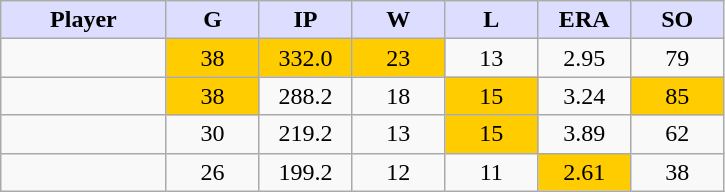<table class="wikitable sortable">
<tr>
<th style="background:#ddf; width:16%;">Player</th>
<th style="background:#ddf; width:9%;">G</th>
<th style="background:#ddf; width:9%;">IP</th>
<th style="background:#ddf; width:9%;">W</th>
<th style="background:#ddf; width:9%;">L</th>
<th style="background:#ddf; width:9%;">ERA</th>
<th style="background:#ddf; width:9%;">SO</th>
</tr>
<tr style="text-align:center;">
<td></td>
<td style="background:#fc0;">38</td>
<td style="background:#fc0;">332.0</td>
<td style="background:#fc0;">23</td>
<td>13</td>
<td>2.95</td>
<td>79</td>
</tr>
<tr style="text-align:center;">
<td></td>
<td style="background:#fc0;">38</td>
<td>288.2</td>
<td>18</td>
<td style="background:#fc0;">15</td>
<td>3.24</td>
<td style="background:#fc0;">85</td>
</tr>
<tr style="text-align:center;">
<td></td>
<td>30</td>
<td>219.2</td>
<td>13</td>
<td style="background:#fc0;">15</td>
<td>3.89</td>
<td>62</td>
</tr>
<tr style="text-align:center;">
<td></td>
<td>26</td>
<td>199.2</td>
<td>12</td>
<td>11</td>
<td style="background:#fc0;">2.61</td>
<td>38</td>
</tr>
</table>
